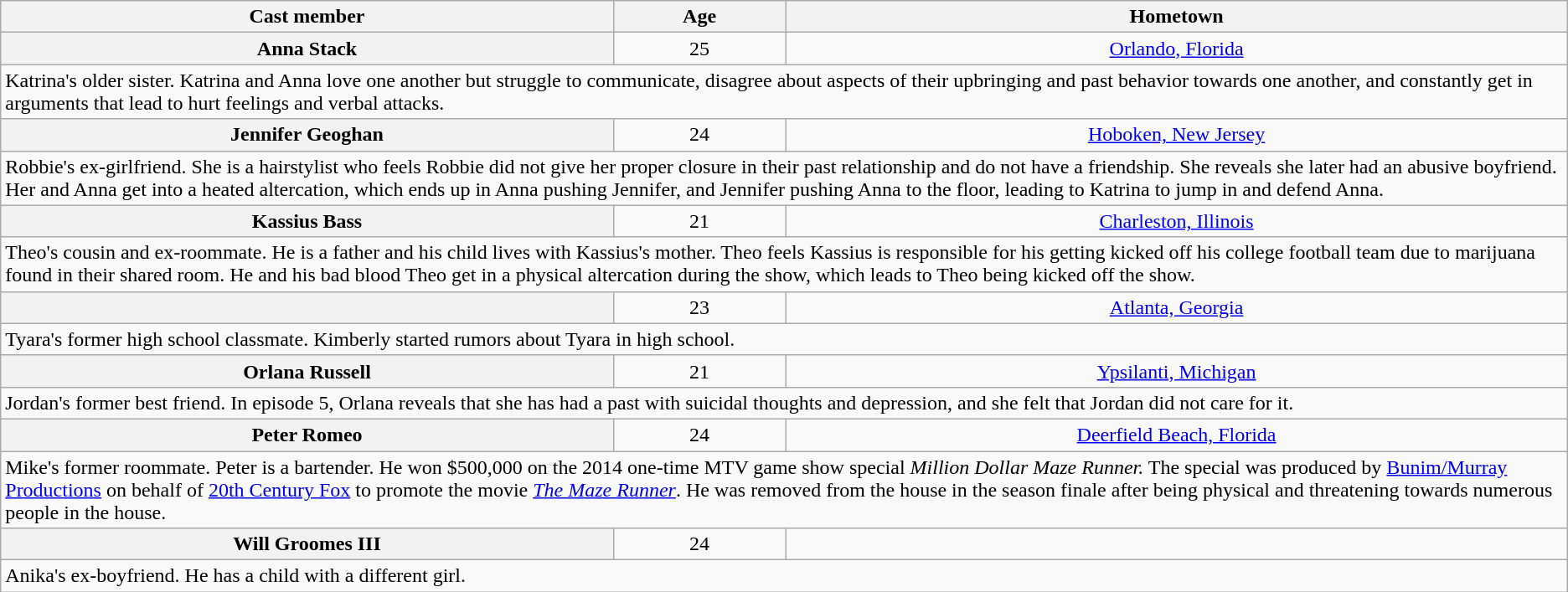<table class="wikitable sortable" style="text-align:center">
<tr>
<th scope="col">Cast member</th>
<th scope="col">Age</th>
<th scope="col">Hometown</th>
</tr>
<tr>
<th scope="row">Anna Stack</th>
<td>25</td>
<td><a href='#'>Orlando, Florida</a></td>
</tr>
<tr class="expand-child">
<td colspan="3" align="left">Katrina's older sister. Katrina and Anna love one another but struggle to communicate, disagree about aspects of their upbringing and past behavior towards one another, and constantly get in arguments that lead to hurt feelings and verbal attacks.</td>
</tr>
<tr>
<th scope="row">Jennifer Geoghan</th>
<td>24</td>
<td><a href='#'>Hoboken, New Jersey</a></td>
</tr>
<tr class="expand-child">
<td colspan="3" align="left">Robbie's ex-girlfriend. She is a hairstylist who feels Robbie did not give her proper closure in their past relationship and do not have a friendship. She reveals she later had an abusive boyfriend. Her and Anna get into a heated altercation, which ends up in Anna pushing Jennifer, and Jennifer pushing Anna to the floor, leading to Katrina to jump in and defend Anna.</td>
</tr>
<tr>
<th scope="row">Kassius Bass</th>
<td>21</td>
<td><a href='#'>Charleston, Illinois</a></td>
</tr>
<tr class="expand-child">
<td colspan="3" align="left">Theo's cousin and ex-roommate. He is a father and his child lives with Kassius's mother. Theo feels Kassius is responsible for his getting kicked off his college football team due to marijuana found in their shared room. He and his bad blood Theo get in a physical altercation during the show, which leads to Theo being kicked off the show.</td>
</tr>
<tr>
<th scope="row"></th>
<td>23</td>
<td><a href='#'>Atlanta, Georgia</a></td>
</tr>
<tr class="expand-child">
<td colspan="3" align="left">Tyara's former high school classmate. Kimberly started rumors about Tyara in high school.</td>
</tr>
<tr>
<th scope="row">Orlana Russell</th>
<td>21</td>
<td><a href='#'>Ypsilanti, Michigan</a></td>
</tr>
<tr class="expand-child">
<td colspan="3" align="left">Jordan's former best friend. In episode 5, Orlana reveals that she has had a past with suicidal thoughts and depression, and she felt that Jordan did not care for it.</td>
</tr>
<tr>
<th scope="row">Peter Romeo</th>
<td>24</td>
<td><a href='#'>Deerfield Beach, Florida</a></td>
</tr>
<tr class="expand-child">
<td colspan="3" align="left">Mike's former roommate. Peter is a bartender. He won $500,000 on the 2014 one-time MTV game show special <em>Million Dollar Maze Runner.</em> The special was produced by <a href='#'>Bunim/Murray Productions</a> on behalf of <a href='#'>20th Century Fox</a> to promote the movie <em><a href='#'>The Maze Runner</a></em>. He was removed from the house in the season finale after being physical and threatening towards numerous people in the house.</td>
</tr>
<tr>
<th scope="row">Will Groomes III</th>
<td>24</td>
<td></td>
</tr>
<tr class="expand-child">
<td colspan="3" align="left">Anika's ex-boyfriend. He has a child with a different girl.</td>
</tr>
</table>
